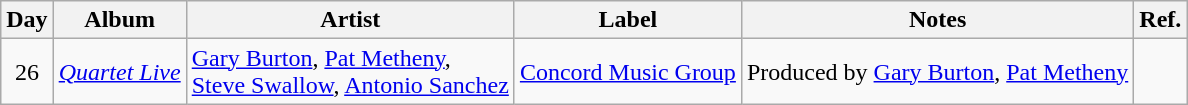<table class="wikitable">
<tr>
<th>Day</th>
<th>Album</th>
<th>Artist</th>
<th>Label</th>
<th>Notes</th>
<th>Ref.</th>
</tr>
<tr>
<td rowspan="1" style="text-align:center;">26</td>
<td><em><a href='#'>Quartet Live</a></em></td>
<td><a href='#'>Gary Burton</a>, <a href='#'>Pat Metheny</a>, <br><a href='#'>Steve Swallow</a>, <a href='#'>Antonio Sanchez</a></td>
<td><a href='#'>Concord Music Group</a></td>
<td>Produced by <a href='#'>Gary Burton</a>, <a href='#'>Pat Metheny</a></td>
<td style="text-align:center;"></td>
</tr>
</table>
